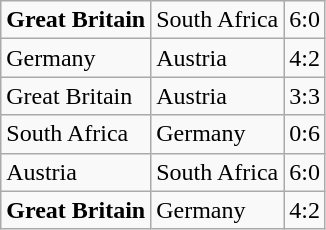<table class="wikitable">
<tr>
<td><strong>Great Britain</strong></td>
<td>South Africa</td>
<td>6:0</td>
</tr>
<tr>
<td>Germany</td>
<td>Austria</td>
<td>4:2</td>
</tr>
<tr>
<td>Great Britain</td>
<td>Austria</td>
<td>3:3</td>
</tr>
<tr>
<td>South Africa</td>
<td>Germany</td>
<td>0:6</td>
</tr>
<tr>
<td>Austria</td>
<td>South Africa</td>
<td>6:0</td>
</tr>
<tr>
<td><strong>Great Britain</strong></td>
<td>Germany</td>
<td>4:2</td>
</tr>
</table>
